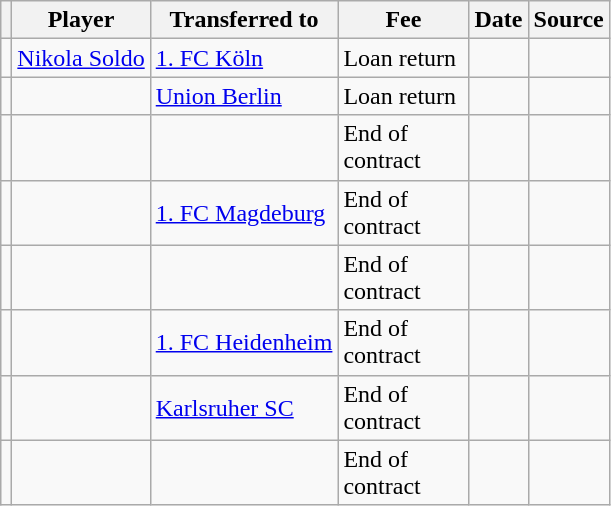<table class="wikitable plainrowheaders sortable">
<tr>
<th></th>
<th scope="col">Player</th>
<th>Transferred to</th>
<th style="width: 80px;">Fee</th>
<th scope="col">Date</th>
<th scope="col">Source</th>
</tr>
<tr>
<td align="center"></td>
<td> <a href='#'>Nikola Soldo</a></td>
<td> <a href='#'>1. FC Köln</a></td>
<td>Loan return</td>
<td></td>
<td></td>
</tr>
<tr>
<td align="center"></td>
<td></td>
<td> <a href='#'>Union Berlin</a></td>
<td>Loan return</td>
<td></td>
<td></td>
</tr>
<tr>
<td align="center"></td>
<td></td>
<td></td>
<td>End of contract</td>
<td></td>
<td></td>
</tr>
<tr>
<td align="center"></td>
<td></td>
<td> <a href='#'>1. FC Magdeburg</a></td>
<td>End of contract</td>
<td></td>
<td></td>
</tr>
<tr>
<td align="center"></td>
<td></td>
<td></td>
<td>End of contract</td>
<td></td>
<td></td>
</tr>
<tr>
<td align="center"></td>
<td></td>
<td> <a href='#'>1. FC Heidenheim</a></td>
<td>End of contract</td>
<td></td>
<td></td>
</tr>
<tr>
<td align="center"></td>
<td></td>
<td> <a href='#'>Karlsruher SC</a></td>
<td>End of contract</td>
<td></td>
<td></td>
</tr>
<tr>
<td align="center"></td>
<td></td>
<td></td>
<td>End of contract</td>
<td></td>
<td></td>
</tr>
</table>
